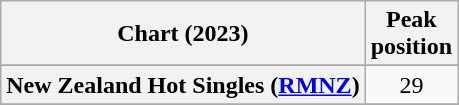<table class="wikitable sortable plainrowheaders" style="text-align:center">
<tr>
<th scope="col">Chart (2023)</th>
<th scope="col">Peak<br>position</th>
</tr>
<tr>
</tr>
<tr>
<th scope="row">New Zealand Hot Singles (<a href='#'>RMNZ</a>)</th>
<td>29</td>
</tr>
<tr>
</tr>
<tr>
</tr>
</table>
